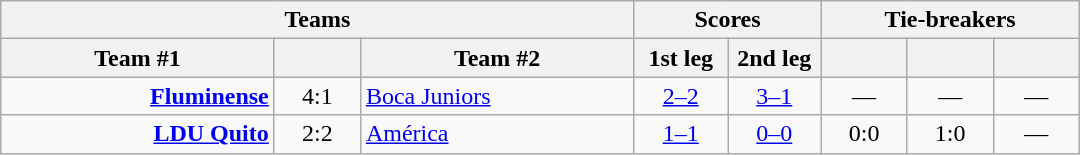<table class="wikitable" style="text-align: center;">
<tr>
<th colspan=3>Teams</th>
<th colspan=2>Scores</th>
<th colspan=3>Tie-breakers</th>
</tr>
<tr>
<th style="width:175px;">Team #1</th>
<th width="50"></th>
<th style="width:175px;">Team #2</th>
<th width="55">1st leg</th>
<th width="55">2nd leg</th>
<th width="50"></th>
<th width="50"></th>
<th width="50"></th>
</tr>
<tr>
<td align=right><strong><a href='#'>Fluminense</a></strong> </td>
<td>4:1</td>
<td align=left> <a href='#'>Boca Juniors</a></td>
<td><a href='#'>2–2</a></td>
<td><a href='#'>3–1</a></td>
<td>—</td>
<td>—</td>
<td>—</td>
</tr>
<tr>
<td align=right><strong><a href='#'>LDU Quito</a></strong> </td>
<td>2:2</td>
<td align=left> <a href='#'>América</a></td>
<td><a href='#'>1–1</a></td>
<td><a href='#'>0–0</a></td>
<td>0:0</td>
<td>1:0</td>
<td>—</td>
</tr>
</table>
